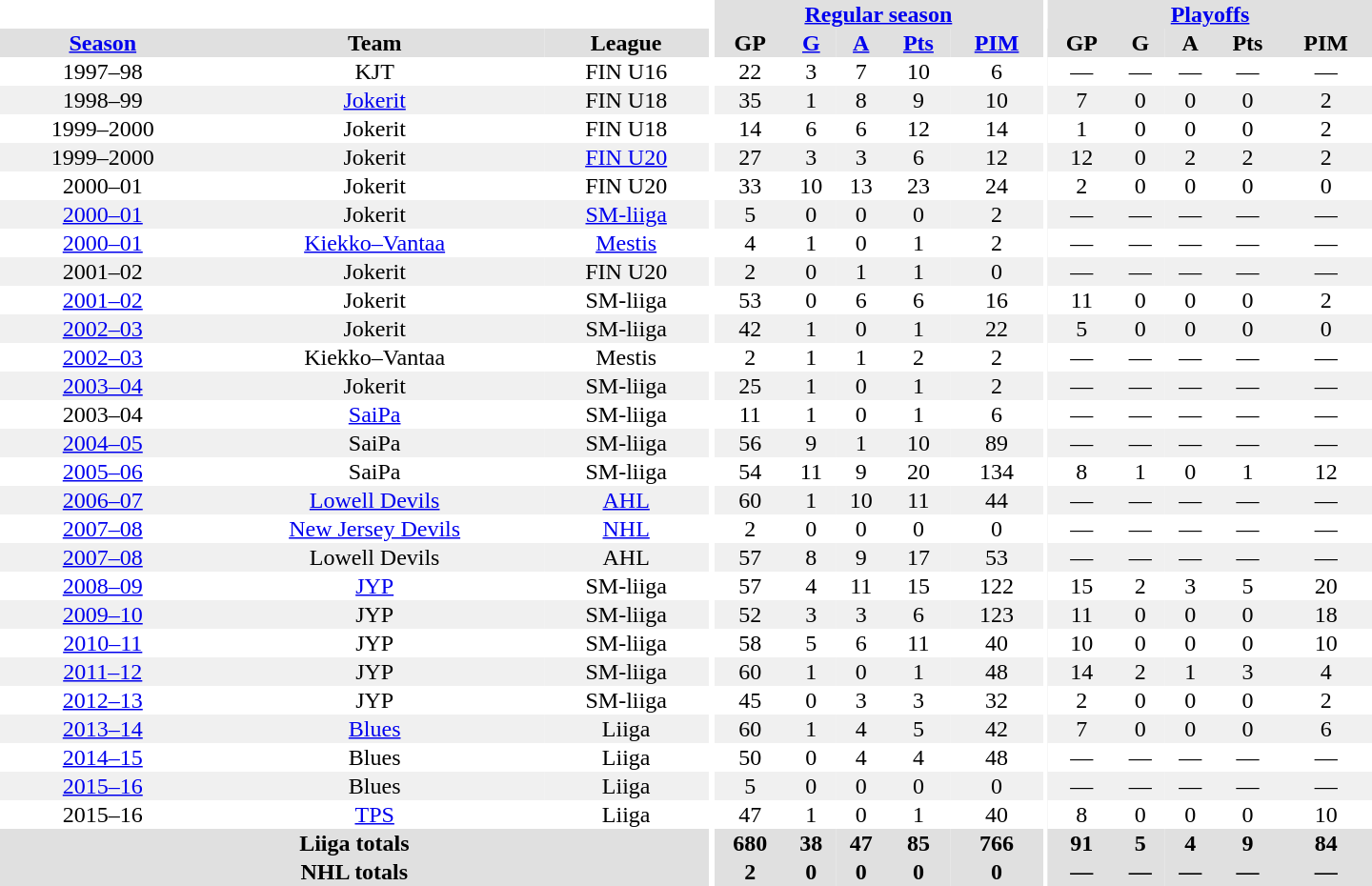<table border="0" cellpadding="1" cellspacing="0" style="text-align:center; width:60em">
<tr bgcolor="#e0e0e0">
<th colspan="3" bgcolor="#ffffff"></th>
<th rowspan="99" bgcolor="#ffffff"></th>
<th colspan="5"><a href='#'>Regular season</a></th>
<th rowspan="99" bgcolor="#ffffff"></th>
<th colspan="5"><a href='#'>Playoffs</a></th>
</tr>
<tr bgcolor="#e0e0e0">
<th><a href='#'>Season</a></th>
<th>Team</th>
<th>League</th>
<th>GP</th>
<th><a href='#'>G</a></th>
<th><a href='#'>A</a></th>
<th><a href='#'>Pts</a></th>
<th><a href='#'>PIM</a></th>
<th>GP</th>
<th>G</th>
<th>A</th>
<th>Pts</th>
<th>PIM</th>
</tr>
<tr>
<td>1997–98</td>
<td>KJT</td>
<td>FIN U16</td>
<td>22</td>
<td>3</td>
<td>7</td>
<td>10</td>
<td>6</td>
<td>—</td>
<td>—</td>
<td>—</td>
<td>—</td>
<td>—</td>
</tr>
<tr bgcolor="#f0f0f0">
<td>1998–99</td>
<td><a href='#'>Jokerit</a></td>
<td>FIN U18</td>
<td>35</td>
<td>1</td>
<td>8</td>
<td>9</td>
<td>10</td>
<td>7</td>
<td>0</td>
<td>0</td>
<td>0</td>
<td>2</td>
</tr>
<tr>
<td>1999–2000</td>
<td>Jokerit</td>
<td>FIN U18</td>
<td>14</td>
<td>6</td>
<td>6</td>
<td>12</td>
<td>14</td>
<td>1</td>
<td>0</td>
<td>0</td>
<td>0</td>
<td>2</td>
</tr>
<tr bgcolor="#f0f0f0">
<td>1999–2000</td>
<td>Jokerit</td>
<td><a href='#'>FIN U20</a></td>
<td>27</td>
<td>3</td>
<td>3</td>
<td>6</td>
<td>12</td>
<td>12</td>
<td>0</td>
<td>2</td>
<td>2</td>
<td>2</td>
</tr>
<tr>
<td>2000–01</td>
<td>Jokerit</td>
<td>FIN U20</td>
<td>33</td>
<td>10</td>
<td>13</td>
<td>23</td>
<td>24</td>
<td>2</td>
<td>0</td>
<td>0</td>
<td>0</td>
<td>0</td>
</tr>
<tr bgcolor="#f0f0f0">
<td><a href='#'>2000–01</a></td>
<td>Jokerit</td>
<td><a href='#'>SM-liiga</a></td>
<td>5</td>
<td>0</td>
<td>0</td>
<td>0</td>
<td>2</td>
<td>—</td>
<td>—</td>
<td>—</td>
<td>—</td>
<td>—</td>
</tr>
<tr>
<td><a href='#'>2000–01</a></td>
<td><a href='#'>Kiekko–Vantaa</a></td>
<td><a href='#'>Mestis</a></td>
<td>4</td>
<td>1</td>
<td>0</td>
<td>1</td>
<td>2</td>
<td>—</td>
<td>—</td>
<td>—</td>
<td>—</td>
<td>—</td>
</tr>
<tr bgcolor="#f0f0f0">
<td>2001–02</td>
<td>Jokerit</td>
<td>FIN U20</td>
<td>2</td>
<td>0</td>
<td>1</td>
<td>1</td>
<td>0</td>
<td>—</td>
<td>—</td>
<td>—</td>
<td>—</td>
<td>—</td>
</tr>
<tr>
<td><a href='#'>2001–02</a></td>
<td>Jokerit</td>
<td>SM-liiga</td>
<td>53</td>
<td>0</td>
<td>6</td>
<td>6</td>
<td>16</td>
<td>11</td>
<td>0</td>
<td>0</td>
<td>0</td>
<td>2</td>
</tr>
<tr bgcolor="#f0f0f0">
<td><a href='#'>2002–03</a></td>
<td>Jokerit</td>
<td>SM-liiga</td>
<td>42</td>
<td>1</td>
<td>0</td>
<td>1</td>
<td>22</td>
<td>5</td>
<td>0</td>
<td>0</td>
<td>0</td>
<td>0</td>
</tr>
<tr>
<td><a href='#'>2002–03</a></td>
<td>Kiekko–Vantaa</td>
<td>Mestis</td>
<td>2</td>
<td>1</td>
<td>1</td>
<td>2</td>
<td>2</td>
<td>—</td>
<td>—</td>
<td>—</td>
<td>—</td>
<td>—</td>
</tr>
<tr bgcolor="#f0f0f0">
<td><a href='#'>2003–04</a></td>
<td>Jokerit</td>
<td>SM-liiga</td>
<td>25</td>
<td>1</td>
<td>0</td>
<td>1</td>
<td>2</td>
<td>—</td>
<td>—</td>
<td>—</td>
<td>—</td>
<td>—</td>
</tr>
<tr>
<td>2003–04</td>
<td><a href='#'>SaiPa</a></td>
<td>SM-liiga</td>
<td>11</td>
<td>1</td>
<td>0</td>
<td>1</td>
<td>6</td>
<td>—</td>
<td>—</td>
<td>—</td>
<td>—</td>
<td>—</td>
</tr>
<tr bgcolor="#f0f0f0">
<td><a href='#'>2004–05</a></td>
<td>SaiPa</td>
<td>SM-liiga</td>
<td>56</td>
<td>9</td>
<td>1</td>
<td>10</td>
<td>89</td>
<td>—</td>
<td>—</td>
<td>—</td>
<td>—</td>
<td>—</td>
</tr>
<tr>
<td><a href='#'>2005–06</a></td>
<td>SaiPa</td>
<td>SM-liiga</td>
<td>54</td>
<td>11</td>
<td>9</td>
<td>20</td>
<td>134</td>
<td>8</td>
<td>1</td>
<td>0</td>
<td>1</td>
<td>12</td>
</tr>
<tr bgcolor="#f0f0f0">
<td><a href='#'>2006–07</a></td>
<td><a href='#'>Lowell Devils</a></td>
<td><a href='#'>AHL</a></td>
<td>60</td>
<td>1</td>
<td>10</td>
<td>11</td>
<td>44</td>
<td>—</td>
<td>—</td>
<td>—</td>
<td>—</td>
<td>—</td>
</tr>
<tr>
<td><a href='#'>2007–08</a></td>
<td><a href='#'>New Jersey Devils</a></td>
<td><a href='#'>NHL</a></td>
<td>2</td>
<td>0</td>
<td>0</td>
<td>0</td>
<td>0</td>
<td>—</td>
<td>—</td>
<td>—</td>
<td>—</td>
<td>—</td>
</tr>
<tr bgcolor="#f0f0f0">
<td><a href='#'>2007–08</a></td>
<td>Lowell Devils</td>
<td>AHL</td>
<td>57</td>
<td>8</td>
<td>9</td>
<td>17</td>
<td>53</td>
<td>—</td>
<td>—</td>
<td>—</td>
<td>—</td>
<td>—</td>
</tr>
<tr>
<td><a href='#'>2008–09</a></td>
<td><a href='#'>JYP</a></td>
<td>SM-liiga</td>
<td>57</td>
<td>4</td>
<td>11</td>
<td>15</td>
<td>122</td>
<td>15</td>
<td>2</td>
<td>3</td>
<td>5</td>
<td>20</td>
</tr>
<tr bgcolor="#f0f0f0">
<td><a href='#'>2009–10</a></td>
<td>JYP</td>
<td>SM-liiga</td>
<td>52</td>
<td>3</td>
<td>3</td>
<td>6</td>
<td>123</td>
<td>11</td>
<td>0</td>
<td>0</td>
<td>0</td>
<td>18</td>
</tr>
<tr>
<td><a href='#'>2010–11</a></td>
<td>JYP</td>
<td>SM-liiga</td>
<td>58</td>
<td>5</td>
<td>6</td>
<td>11</td>
<td>40</td>
<td>10</td>
<td>0</td>
<td>0</td>
<td>0</td>
<td>10</td>
</tr>
<tr bgcolor="#f0f0f0">
<td><a href='#'>2011–12</a></td>
<td>JYP</td>
<td>SM-liiga</td>
<td>60</td>
<td>1</td>
<td>0</td>
<td>1</td>
<td>48</td>
<td>14</td>
<td>2</td>
<td>1</td>
<td>3</td>
<td>4</td>
</tr>
<tr>
<td><a href='#'>2012–13</a></td>
<td>JYP</td>
<td>SM-liiga</td>
<td>45</td>
<td>0</td>
<td>3</td>
<td>3</td>
<td>32</td>
<td>2</td>
<td>0</td>
<td>0</td>
<td>0</td>
<td>2</td>
</tr>
<tr bgcolor="#f0f0f0">
<td><a href='#'>2013–14</a></td>
<td><a href='#'>Blues</a></td>
<td>Liiga</td>
<td>60</td>
<td>1</td>
<td>4</td>
<td>5</td>
<td>42</td>
<td>7</td>
<td>0</td>
<td>0</td>
<td>0</td>
<td>6</td>
</tr>
<tr>
<td><a href='#'>2014–15</a></td>
<td>Blues</td>
<td>Liiga</td>
<td>50</td>
<td>0</td>
<td>4</td>
<td>4</td>
<td>48</td>
<td>—</td>
<td>—</td>
<td>—</td>
<td>—</td>
<td>—</td>
</tr>
<tr bgcolor="#f0f0f0">
<td><a href='#'>2015–16</a></td>
<td>Blues</td>
<td>Liiga</td>
<td>5</td>
<td>0</td>
<td>0</td>
<td>0</td>
<td>0</td>
<td>—</td>
<td>—</td>
<td>—</td>
<td>—</td>
<td>—</td>
</tr>
<tr>
<td>2015–16</td>
<td><a href='#'>TPS</a></td>
<td>Liiga</td>
<td>47</td>
<td>1</td>
<td>0</td>
<td>1</td>
<td>40</td>
<td>8</td>
<td>0</td>
<td>0</td>
<td>0</td>
<td>10</td>
</tr>
<tr bgcolor="#e0e0e0">
<th colspan="3">Liiga totals</th>
<th>680</th>
<th>38</th>
<th>47</th>
<th>85</th>
<th>766</th>
<th>91</th>
<th>5</th>
<th>4</th>
<th>9</th>
<th>84</th>
</tr>
<tr bgcolor="#e0e0e0">
<th colspan="3">NHL totals</th>
<th>2</th>
<th>0</th>
<th>0</th>
<th>0</th>
<th>0</th>
<th>—</th>
<th>—</th>
<th>—</th>
<th>—</th>
<th>—</th>
</tr>
</table>
